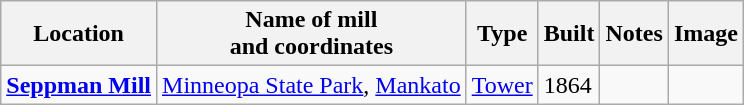<table class="wikitable">
<tr>
<th>Location</th>
<th>Name of mill<br>and coordinates</th>
<th>Type</th>
<th>Built</th>
<th>Notes</th>
<th>Image</th>
</tr>
<tr>
<td><strong><a href='#'>Seppman Mill</a></strong></td>
<td><a href='#'>Minneopa State Park</a>, <a href='#'>Mankato</a><br></td>
<td><a href='#'>Tower</a></td>
<td>1864</td>
<td></td>
<td></td>
</tr>
</table>
